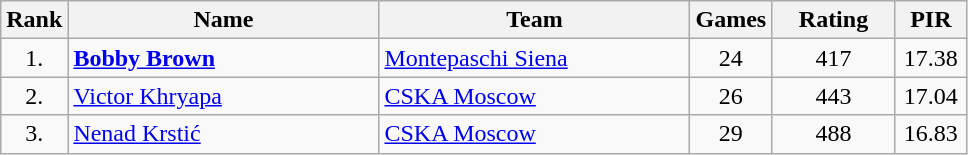<table class="wikitable sortable" style="text-align: center">
<tr>
<th>Rank</th>
<th width=200>Name</th>
<th width=200>Team</th>
<th>Games</th>
<th width=75>Rating</th>
<th width=40>PIR</th>
</tr>
<tr>
<td>1.</td>
<td align="left"> <strong><a href='#'>Bobby Brown</a></strong></td>
<td align="left"> <a href='#'>Montepaschi Siena</a></td>
<td>24</td>
<td>417</td>
<td>17.38</td>
</tr>
<tr>
<td>2.</td>
<td align="left"> <a href='#'>Victor Khryapa</a></td>
<td align="left"> <a href='#'>CSKA Moscow</a></td>
<td>26</td>
<td>443</td>
<td>17.04</td>
</tr>
<tr>
<td>3.</td>
<td align="left"> <a href='#'>Nenad Krstić</a></td>
<td align="left"> <a href='#'>CSKA Moscow</a></td>
<td>29</td>
<td>488</td>
<td>16.83</td>
</tr>
</table>
